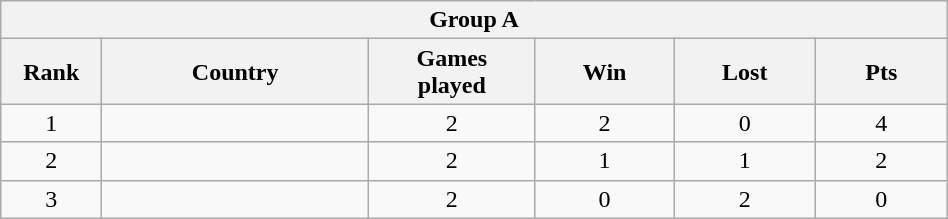<table class="wikitable" style= "text-align: center; Width:50%">
<tr>
<th colspan= 6>Group A</th>
</tr>
<tr>
<th width=2%>Rank</th>
<th width=10%>Country</th>
<th width=5%>Games <br> played</th>
<th width=5%>Win</th>
<th width=5%>Lost</th>
<th width=5%>Pts</th>
</tr>
<tr>
<td>1</td>
<td style= "text-align: left"></td>
<td>2</td>
<td>2</td>
<td>0</td>
<td>4</td>
</tr>
<tr>
<td>2</td>
<td style= "text-align: left"></td>
<td>2</td>
<td>1</td>
<td>1</td>
<td>2</td>
</tr>
<tr>
<td>3</td>
<td style= "text-align: left"></td>
<td>2</td>
<td>0</td>
<td>2</td>
<td>0</td>
</tr>
</table>
